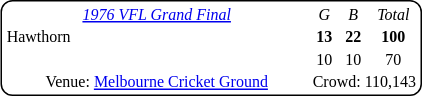<table style="margin-right:4px; margin-top:8px; float:right; clear:right; border:1px #000 solid; border-radius:8px; background:#fff; font-family:Verdana; font-size:8pt; text-align:center;">
<tr>
<td style="width:200px;"><em><a href='#'>1976 VFL Grand Final</a></em></td>
<td><em>G</em></td>
<td><em>B</em></td>
<td><em>Total</em></td>
</tr>
<tr>
<td style="text-align:left">Hawthorn</td>
<td><strong>13</strong></td>
<td><strong>22</strong></td>
<td><strong>100</strong></td>
</tr>
<tr>
<td style="text-align:left"></td>
<td>10</td>
<td>10</td>
<td>70</td>
</tr>
<tr>
<td>Venue: <a href='#'>Melbourne Cricket Ground</a></td>
<td colspan="3">Crowd: 110,143</td>
</tr>
</table>
